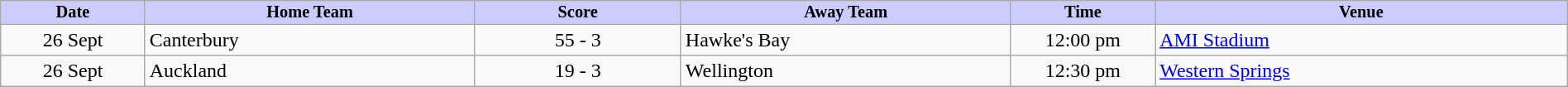<table class="wikitable" style="width:100%;">
<tr style="background:#ccf; font-size:85%; line-height:90%; text-align:center;">
<td style="width:7%; "><strong>Date</strong></td>
<td style="width:16%; "><strong>Home Team</strong></td>
<td style="width:10%; "><strong>Score</strong></td>
<td style="width:16%; "><strong>Away Team</strong></td>
<td style="width:7%; "><strong>Time</strong></td>
<td style="width:20%; "><strong>Venue</strong></td>
</tr>
<tr>
<td align=center>26 Sept</td>
<td> Canterbury</td>
<td align=center>55 - 3</td>
<td> Hawke's Bay</td>
<td align=center>12:00 pm</td>
<td><a href='#'>AMI Stadium</a></td>
</tr>
<tr>
<td align=center>26 Sept</td>
<td> Auckland</td>
<td align=center>19 - 3</td>
<td> Wellington</td>
<td align=center>12:30 pm</td>
<td><a href='#'>Western Springs</a></td>
</tr>
</table>
